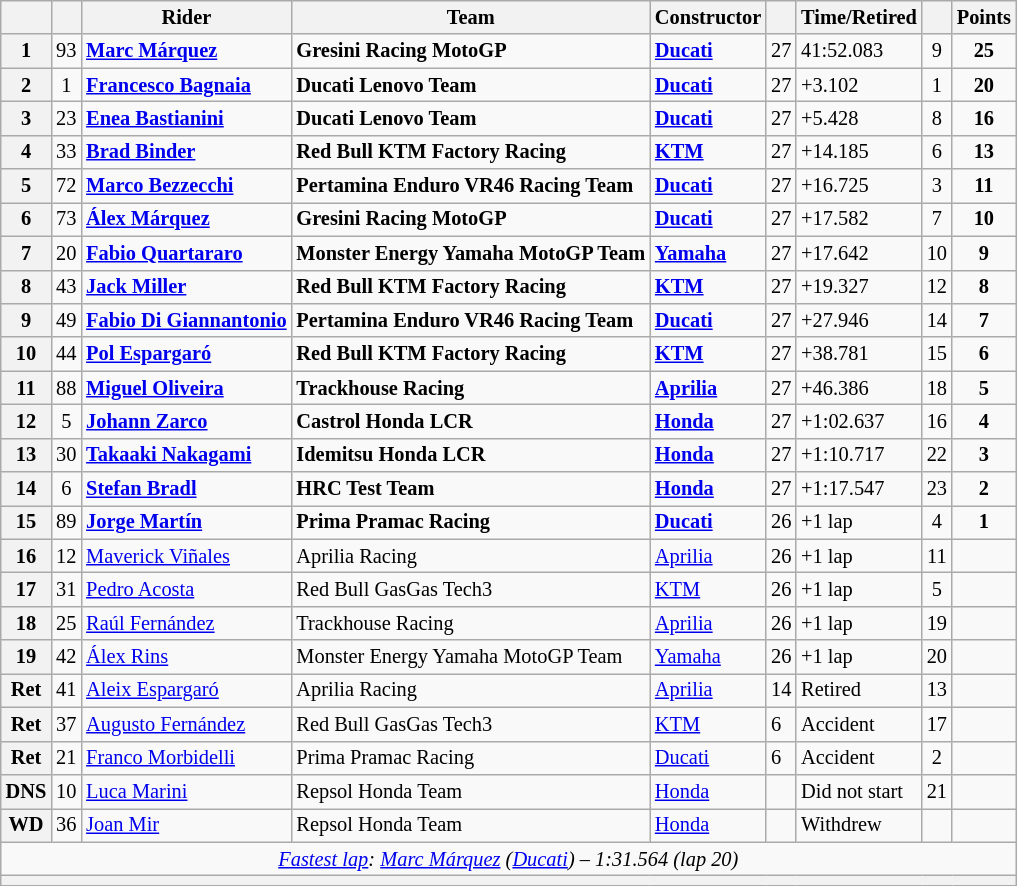<table class="wikitable sortable" style="font-size: 85%;">
<tr>
<th scope="col"></th>
<th scope="col"></th>
<th scope="col">Rider</th>
<th scope="col">Team</th>
<th scope="col">Constructor</th>
<th scope="col" class="unsortable"></th>
<th scope="col" class="unsortable">Time/Retired</th>
<th scope="col"></th>
<th scope="col">Points</th>
</tr>
<tr>
<th scope="row">1</th>
<td align="center">93</td>
<td data-sort-value="marqm"> <strong><a href='#'>Marc Márquez</a></strong></td>
<td><strong>Gresini Racing MotoGP</strong></td>
<td><strong><a href='#'>Ducati</a></strong></td>
<td>27</td>
<td>41:52.083</td>
<td align="center">9</td>
<td align="center"><strong>25</strong></td>
</tr>
<tr>
<th scope="row">2</th>
<td align="center">1</td>
<td data-sort-value="bag"> <strong><a href='#'>Francesco Bagnaia</a></strong></td>
<td><strong>Ducati Lenovo Team</strong></td>
<td><strong><a href='#'>Ducati</a></strong></td>
<td>27</td>
<td>+3.102</td>
<td align="center">1</td>
<td align="center"><strong>20</strong></td>
</tr>
<tr>
<th scope="row">3</th>
<td align="center">23</td>
<td data-sort-value="bas"> <strong><a href='#'>Enea Bastianini</a></strong></td>
<td><strong>Ducati Lenovo Team</strong></td>
<td><strong><a href='#'>Ducati</a></strong></td>
<td>27</td>
<td>+5.428</td>
<td align="center">8</td>
<td align="center"><strong>16</strong></td>
</tr>
<tr>
<th scope="row">4</th>
<td align="center">33</td>
<td data-sort-value="bin"> <strong><a href='#'>Brad Binder</a></strong></td>
<td><strong>Red Bull KTM Factory Racing</strong></td>
<td><strong><a href='#'>KTM</a></strong></td>
<td>27</td>
<td>+14.185</td>
<td align="center">6</td>
<td align="center"><strong>13</strong></td>
</tr>
<tr>
<th scope="row">5</th>
<td align="center">72</td>
<td data-sort-value="bez"> <strong><a href='#'>Marco Bezzecchi</a></strong></td>
<td><strong>Pertamina Enduro VR46 Racing Team</strong></td>
<td><strong><a href='#'>Ducati</a></strong></td>
<td>27</td>
<td>+16.725</td>
<td align="center">3</td>
<td align="center"><strong>11</strong></td>
</tr>
<tr>
<th scope="row">6</th>
<td align="center">73</td>
<td data-sort-value="marqa"> <strong><a href='#'>Álex Márquez</a></strong></td>
<td><strong>Gresini Racing MotoGP</strong></td>
<td><strong><a href='#'>Ducati</a></strong></td>
<td>27</td>
<td>+17.582</td>
<td align="center">7</td>
<td align="center"><strong>10</strong></td>
</tr>
<tr>
<th scope="row">7</th>
<td align="center">20</td>
<td data-sort-value="qua"> <strong><a href='#'>Fabio Quartararo</a></strong></td>
<td><strong>Monster Energy Yamaha MotoGP Team</strong></td>
<td><strong><a href='#'>Yamaha</a></strong></td>
<td>27</td>
<td>+17.642</td>
<td align="center">10</td>
<td align="center"><strong>9</strong></td>
</tr>
<tr>
<th scope="row">8</th>
<td align="center">43</td>
<td data-sort-value="mil"><strong> <a href='#'>Jack Miller</a></strong></td>
<td><strong>Red Bull KTM Factory Racing</strong></td>
<td><strong><a href='#'>KTM</a></strong></td>
<td>27</td>
<td>+19.327</td>
<td align="center">12</td>
<td align="center"><strong>8</strong></td>
</tr>
<tr>
<th scope="row">9</th>
<td align="center">49</td>
<td data-sort-value="dig"> <strong><a href='#'>Fabio Di Giannantonio</a></strong></td>
<td><strong>Pertamina Enduro VR46 Racing Team</strong></td>
<td><strong><a href='#'>Ducati</a></strong></td>
<td>27</td>
<td>+27.946</td>
<td align="center">14</td>
<td align="center"><strong>7</strong></td>
</tr>
<tr>
<th scope="row">10</th>
<td align="center">44</td>
<td data-sort-value="esp"> <strong><a href='#'>Pol Espargaró</a></strong></td>
<td><strong>Red Bull KTM Factory Racing</strong></td>
<td><strong><a href='#'>KTM</a></strong></td>
<td>27</td>
<td>+38.781</td>
<td align="center">15</td>
<td align="center"><strong>6</strong></td>
</tr>
<tr>
<th scope="row">11</th>
<td align="center">88</td>
<td data-sort-value="oli"> <strong><a href='#'>Miguel Oliveira</a></strong></td>
<td><strong>Trackhouse Racing</strong></td>
<td><strong><a href='#'>Aprilia</a></strong></td>
<td>27</td>
<td>+46.386</td>
<td align="center">18</td>
<td align="center"><strong>5</strong></td>
</tr>
<tr>
<th scope="row">12</th>
<td align="center">5</td>
<td data-sort-value="zar"><strong> <a href='#'>Johann Zarco</a></strong></td>
<td><strong>Castrol Honda LCR</strong></td>
<td><strong><a href='#'>Honda</a></strong></td>
<td>27</td>
<td>+1:02.637</td>
<td align="center">16</td>
<td align="center"><strong>4</strong></td>
</tr>
<tr>
<th scope="row">13</th>
<td align="center">30</td>
<td data-sort-value="nak"> <strong><a href='#'>Takaaki Nakagami</a></strong></td>
<td><strong>Idemitsu Honda LCR</strong></td>
<td><strong><a href='#'>Honda</a></strong></td>
<td>27</td>
<td>+1:10.717</td>
<td align="center">22</td>
<td align="center"><strong>3</strong></td>
</tr>
<tr>
<th scope="row">14</th>
<td align="center">6</td>
<td data-sort-value="bra"><strong> <a href='#'>Stefan Bradl</a></strong></td>
<td><strong>HRC Test Team</strong></td>
<td><strong><a href='#'>Honda</a></strong></td>
<td>27</td>
<td>+1:17.547</td>
<td align="center">23</td>
<td align="center"><strong>2</strong></td>
</tr>
<tr>
<th scope="row">15</th>
<td align="center">89</td>
<td data-sort-value="mart"> <strong><a href='#'>Jorge Martín</a></strong></td>
<td><strong>Prima Pramac Racing</strong></td>
<td><strong><a href='#'>Ducati</a></strong></td>
<td>26</td>
<td>+1 lap</td>
<td align="center">4</td>
<td align="center"><strong>1</strong></td>
</tr>
<tr>
<th scope="row">16</th>
<td align="center">12</td>
<td data-sort-value="vin"> <a href='#'>Maverick Viñales</a></td>
<td>Aprilia Racing</td>
<td><a href='#'>Aprilia</a></td>
<td>26</td>
<td>+1 lap</td>
<td align="center">11</td>
<td align="center"></td>
</tr>
<tr>
<th scope="row">17</th>
<td align="center">31</td>
<td data-sort-value="aco"> <a href='#'>Pedro Acosta</a></td>
<td>Red Bull GasGas Tech3</td>
<td><a href='#'>KTM</a></td>
<td>26</td>
<td>+1 lap</td>
<td align="center">5</td>
<td align="center"></td>
</tr>
<tr>
<th scope="row">18</th>
<td align="center">25</td>
<td data-sort-value="ferr"> <a href='#'>Raúl Fernández</a></td>
<td>Trackhouse Racing</td>
<td><a href='#'>Aprilia</a></td>
<td>26</td>
<td>+1 lap</td>
<td align="center">19</td>
<td align="center"></td>
</tr>
<tr>
<th scope="row">19</th>
<td align="center">42</td>
<td data-sort-value="rin"> <a href='#'>Álex Rins</a></td>
<td>Monster Energy Yamaha MotoGP Team</td>
<td><a href='#'>Yamaha</a></td>
<td>26</td>
<td>+1 lap</td>
<td align="center">20</td>
<td></td>
</tr>
<tr>
<th scope="row">Ret</th>
<td align="center">41</td>
<td data-sort-value="esp"> <a href='#'>Aleix Espargaró</a></td>
<td>Aprilia Racing</td>
<td><a href='#'>Aprilia</a></td>
<td>14</td>
<td>Retired</td>
<td align="center">13</td>
<td align="center"></td>
</tr>
<tr>
<th scope="row">Ret</th>
<td align="center">37</td>
<td data-sort-value="fera"> <a href='#'>Augusto Fernández</a></td>
<td>Red Bull GasGas Tech3</td>
<td><a href='#'>KTM</a></td>
<td>6</td>
<td>Accident</td>
<td align="center">17</td>
<td align="center"></td>
</tr>
<tr>
<th scope="row">Ret</th>
<td align="center">21</td>
<td data-sort-value="mor"> <a href='#'>Franco Morbidelli</a></td>
<td>Prima Pramac Racing</td>
<td><a href='#'>Ducati</a></td>
<td>6</td>
<td>Accident</td>
<td align="center">2</td>
<td align="center"></td>
</tr>
<tr>
<th scope="row">DNS</th>
<td align="center">10</td>
<td data-sort-value="mari"> <a href='#'>Luca Marini</a></td>
<td>Repsol Honda Team</td>
<td><a href='#'>Honda</a></td>
<td></td>
<td>Did not start</td>
<td align="center">21</td>
<td align="center"></td>
</tr>
<tr>
<th scope="row">WD</th>
<td align="center">36</td>
<td data-sort-value="mir"> <a href='#'>Joan Mir</a></td>
<td>Repsol Honda Team</td>
<td><a href='#'>Honda</a></td>
<td></td>
<td>Withdrew</td>
<td align="center"></td>
<td align="center"></td>
</tr>
<tr class="sortbottom">
<td colspan="9" style="text-align:center"><em><a href='#'>Fastest lap</a>:  <a href='#'>Marc Márquez</a> (<a href='#'>Ducati</a>) – 1:31.564 (lap 20)</em></td>
</tr>
<tr class="sortbottom">
<th colspan=9></th>
</tr>
</table>
